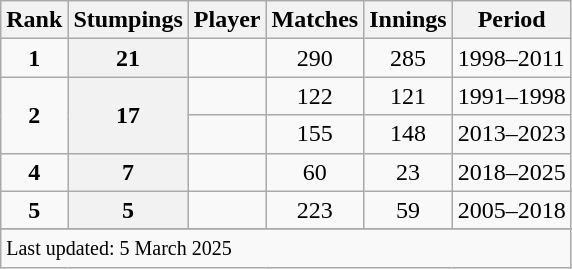<table class="wikitable plainrowheaders sortable">
<tr>
<th scope=col>Rank</th>
<th scope=col>Stumpings</th>
<th scope=col>Player</th>
<th scope=col>Matches</th>
<th scope=col>Innings</th>
<th scope=col>Period</th>
</tr>
<tr>
<td align=center><strong>1</strong></td>
<th scope=row style=text-align:center;>21</th>
<td></td>
<td align=center>290</td>
<td align=center>285</td>
<td>1998–2011</td>
</tr>
<tr>
<td align=center rowspan=2><strong>2</strong></td>
<th rowspan="2" scope="row" style="text-align:center;">17</th>
<td></td>
<td align=center>122</td>
<td align=center>121</td>
<td>1991–1998</td>
</tr>
<tr>
<td></td>
<td align=center>155</td>
<td align=center>148</td>
<td>2013–2023</td>
</tr>
<tr>
<td align=center><strong>4</strong></td>
<th scope=row style=text-align:center;>7</th>
<td></td>
<td align=center>60</td>
<td align=center>23</td>
<td>2018–2025</td>
</tr>
<tr>
<td align=center><strong>5</strong></td>
<th scope=row style="text-align:center;">5</th>
<td></td>
<td align=center>223</td>
<td align=center>59</td>
<td>2005–2018</td>
</tr>
<tr>
</tr>
<tr class=sortbottom>
<td colspan=6><small>Last updated: 5 March 2025</small></td>
</tr>
</table>
